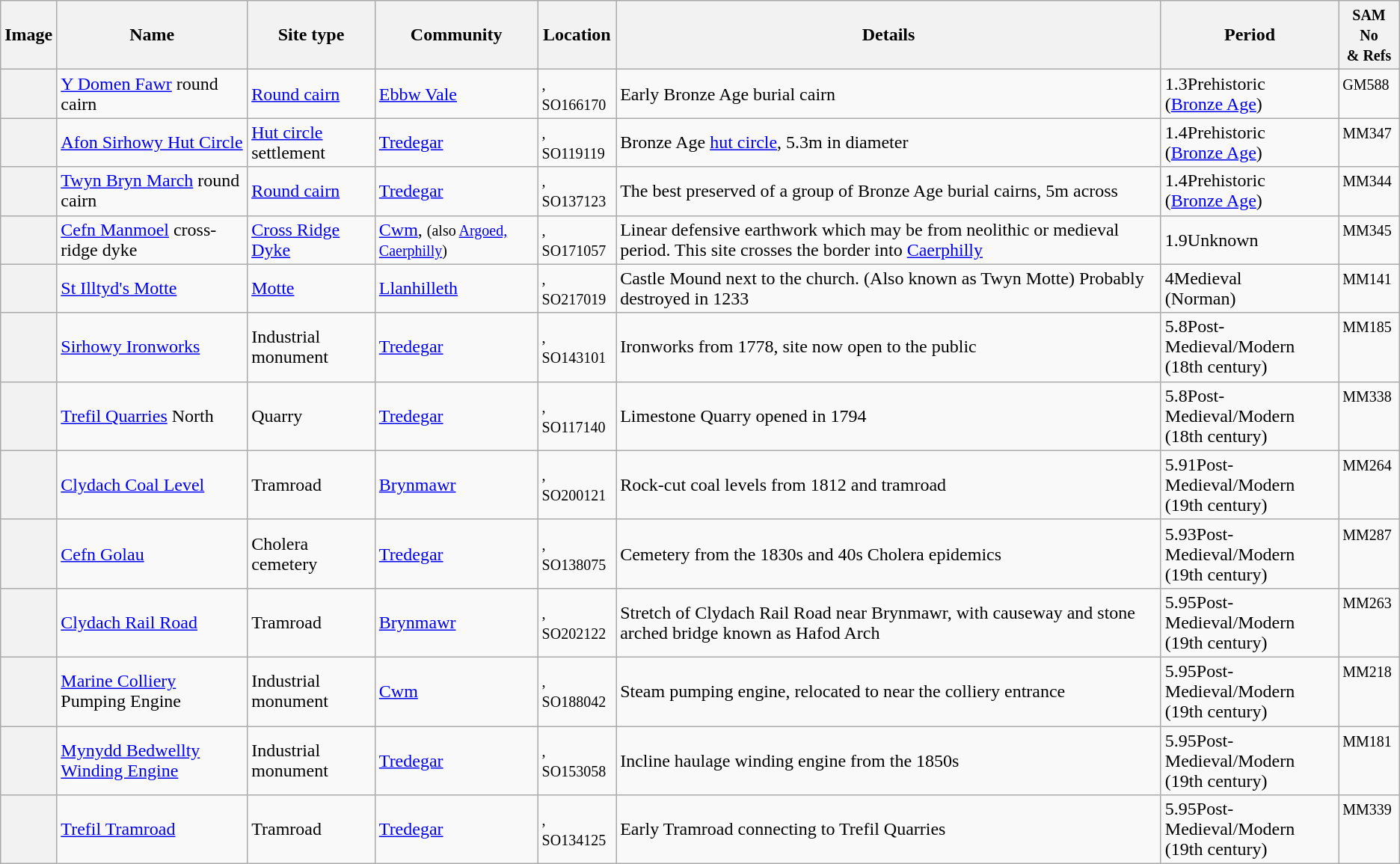<table class=" wikitable plainrowheaders sortable" border="1">
<tr>
<th scope="col" class="unsortable">Image</th>
<th scope="col">Name</th>
<th scope="col">Site type</th>
<th scope="col">Community</th>
<th scope="col">Location</th>
<th scope="col" class="unsortable">Details</th>
<th scope="col">Period</th>
<th scope="col"><small>SAM No<br>& Refs</small></th>
</tr>
<tr>
<th scope="row"></th>
<td><a href='#'>Y Domen Fawr</a> round cairn</td>
<td><a href='#'>Round cairn</a></td>
<td><a href='#'>Ebbw Vale</a></td>
<td><small>, SO166170<br></small></td>
<td>Early Bronze Age burial cairn</td>
<td><span>1.3</span>Prehistoric<br>(<a href='#'>Bronze Age</a>)</td>
<td style="vertical-align:top;"><small>GM588</small><br></td>
</tr>
<tr>
<th scope="row"></th>
<td><a href='#'>Afon Sirhowy Hut Circle</a></td>
<td><a href='#'>Hut circle</a> settlement</td>
<td><a href='#'>Tredegar</a></td>
<td><small>, SO119119<br></small></td>
<td>Bronze Age <a href='#'>hut circle</a>, 5.3m in diameter</td>
<td><span>1.4</span>Prehistoric<br>(<a href='#'>Bronze Age</a>)</td>
<td style="vertical-align:top;"><small>MM347</small><br></td>
</tr>
<tr>
<th scope="row"></th>
<td><a href='#'>Twyn Bryn March</a> round cairn</td>
<td><a href='#'>Round cairn</a></td>
<td><a href='#'>Tredegar</a></td>
<td><small>, SO137123<br></small></td>
<td>The best preserved of a group of Bronze Age burial cairns, 5m across</td>
<td><span>1.4</span>Prehistoric<br>(<a href='#'>Bronze Age</a>)</td>
<td style="vertical-align:top;"><small>MM344</small><br></td>
</tr>
<tr>
<th scope="row"></th>
<td><a href='#'>Cefn Manmoel</a> cross-ridge dyke</td>
<td><a href='#'>Cross Ridge Dyke</a></td>
<td><a href='#'>Cwm</a>, <small>(also <a href='#'>Argoed, Caerphilly</a>)</small></td>
<td><small>, SO171057<br></small></td>
<td>Linear defensive earthwork which may be from  neolithic or medieval period. This site crosses the border into <a href='#'>Caerphilly</a></td>
<td><span>1.9</span>Unknown<br></td>
<td style="vertical-align:top;"><small>MM345</small><br></td>
</tr>
<tr>
<th scope="row"></th>
<td><a href='#'>St Illtyd's Motte</a></td>
<td><a href='#'>Motte</a></td>
<td><a href='#'>Llanhilleth</a></td>
<td><small>, SO217019<br></small></td>
<td>Castle Mound next to the church. (Also known as Twyn Motte) Probably destroyed in 1233</td>
<td><span>4</span>Medieval<br>(Norman)</td>
<td style="vertical-align:top;"><small>MM141</small><br></td>
</tr>
<tr>
<th scope="row"></th>
<td><a href='#'>Sirhowy Ironworks</a></td>
<td>Industrial monument</td>
<td><a href='#'>Tredegar</a></td>
<td><small>, SO143101<br></small></td>
<td>Ironworks from 1778, site now open to the public</td>
<td><span>5.8</span>Post-Medieval/Modern<br>(18th century)</td>
<td style="vertical-align:top;"><small>MM185</small><br></td>
</tr>
<tr>
<th scope="row"></th>
<td><a href='#'>Trefil Quarries</a> North</td>
<td>Quarry</td>
<td><a href='#'>Tredegar</a></td>
<td><small>, SO117140<br></small></td>
<td>Limestone Quarry opened in 1794</td>
<td><span>5.8</span>Post-Medieval/Modern<br>(18th century)</td>
<td style="vertical-align:top;"><small>MM338</small><br></td>
</tr>
<tr>
<th scope="row"></th>
<td><a href='#'>Clydach Coal Level</a></td>
<td>Tramroad</td>
<td><a href='#'>Brynmawr</a></td>
<td><small>, SO200121<br></small></td>
<td>Rock-cut coal levels from 1812 and tramroad</td>
<td><span>5.91</span>Post-Medieval/Modern<br>(19th century)</td>
<td style="vertical-align:top;"><small>MM264</small><br></td>
</tr>
<tr>
<th scope="row"></th>
<td><a href='#'>Cefn Golau</a></td>
<td>Cholera cemetery</td>
<td><a href='#'>Tredegar</a></td>
<td><small>, SO138075<br></small></td>
<td>Cemetery from the 1830s and 40s Cholera epidemics</td>
<td><span>5.93</span>Post-Medieval/Modern<br>(19th century)</td>
<td style="vertical-align:top;"><small>MM287</small><br></td>
</tr>
<tr>
<th scope="row"></th>
<td><a href='#'>Clydach Rail Road</a></td>
<td>Tramroad</td>
<td><a href='#'>Brynmawr</a></td>
<td><small>, SO202122<br></small></td>
<td>Stretch of Clydach Rail Road near Brynmawr, with causeway and stone arched bridge known as Hafod Arch</td>
<td><span>5.95</span>Post-Medieval/Modern<br>(19th century)</td>
<td style="vertical-align:top;"><small>MM263</small><br></td>
</tr>
<tr>
<th scope="row"></th>
<td><a href='#'>Marine Colliery</a> Pumping Engine</td>
<td>Industrial monument</td>
<td><a href='#'>Cwm</a></td>
<td><small>, SO188042<br></small></td>
<td>Steam pumping engine, relocated to near the colliery entrance</td>
<td><span>5.95</span>Post-Medieval/Modern<br>(19th century)</td>
<td style="vertical-align:top;"><small>MM218</small><br></td>
</tr>
<tr>
<th scope="row"></th>
<td><a href='#'>Mynydd Bedwellty Winding Engine</a></td>
<td>Industrial monument</td>
<td><a href='#'>Tredegar</a></td>
<td><small>, SO153058<br></small></td>
<td>Incline haulage winding engine from the 1850s</td>
<td><span>5.95</span>Post-Medieval/Modern<br>(19th century)</td>
<td style="vertical-align:top;"><small>MM181</small><br></td>
</tr>
<tr>
<th scope="row"></th>
<td><a href='#'>Trefil Tramroad</a></td>
<td>Tramroad</td>
<td><a href='#'>Tredegar</a></td>
<td><small>, SO134125<br></small></td>
<td>Early Tramroad connecting to Trefil Quarries</td>
<td><span>5.95</span>Post-Medieval/Modern<br>(19th century)</td>
<td style="vertical-align:top;"><small>MM339</small><br></td>
</tr>
</table>
